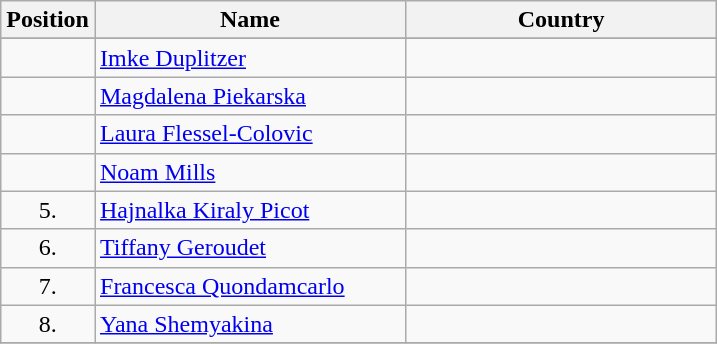<table class="wikitable">
<tr>
<th width="20">Position</th>
<th width="200">Name</th>
<th width="200">Country</th>
</tr>
<tr>
</tr>
<tr>
<td align="center"></td>
<td><a href='#'>Imke Duplitzer</a></td>
<td></td>
</tr>
<tr>
<td align="center"></td>
<td><a href='#'>Magdalena Piekarska</a></td>
<td></td>
</tr>
<tr>
<td align="center"></td>
<td><a href='#'>Laura Flessel-Colovic</a></td>
<td></td>
</tr>
<tr>
<td align="center"></td>
<td><a href='#'>Noam Mills</a></td>
<td></td>
</tr>
<tr>
<td align="center">5.</td>
<td><a href='#'>Hajnalka Kiraly Picot</a></td>
<td></td>
</tr>
<tr>
<td align="center">6.</td>
<td><a href='#'>Tiffany Geroudet</a></td>
<td></td>
</tr>
<tr>
<td align="center">7.</td>
<td><a href='#'>Francesca Quondamcarlo</a></td>
<td></td>
</tr>
<tr>
<td align="center">8.</td>
<td><a href='#'>Yana Shemyakina</a></td>
<td></td>
</tr>
<tr>
</tr>
</table>
